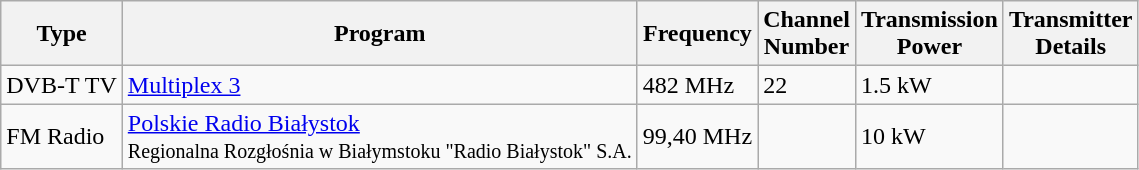<table class="wikitable">
<tr>
<th>Type</th>
<th>Program</th>
<th>Frequency</th>
<th>Channel<br>Number</th>
<th>Transmission<br>Power</th>
<th>Transmitter<br>Details</th>
</tr>
<tr>
<td>DVB-T TV</td>
<td><a href='#'>Multiplex 3</a></td>
<td>482 MHz</td>
<td>22</td>
<td>1.5 kW</td>
<td></td>
</tr>
<tr>
<td>FM Radio</td>
<td><a href='#'>Polskie Radio Białystok</a><br><small>Regionalna Rozgłośnia w Białymstoku "Radio Białystok" S.A.</small></td>
<td>99,40 MHz</td>
<td></td>
<td>10 kW</td>
<td></td>
</tr>
</table>
